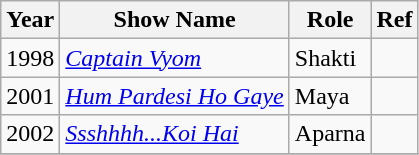<table class="wikitable sortable">
<tr>
<th>Year</th>
<th>Show Name</th>
<th>Role</th>
<th>Ref</th>
</tr>
<tr>
<td>1998</td>
<td><em><a href='#'>Captain Vyom</a></em></td>
<td>Shakti</td>
<td></td>
</tr>
<tr>
<td>2001</td>
<td><em><a href='#'>Hum Pardesi Ho Gaye</a></em></td>
<td>Maya</td>
<td></td>
</tr>
<tr>
<td>2002</td>
<td><em><a href='#'>Ssshhhh...Koi Hai</a></em></td>
<td>Aparna</td>
<td></td>
</tr>
<tr>
</tr>
</table>
